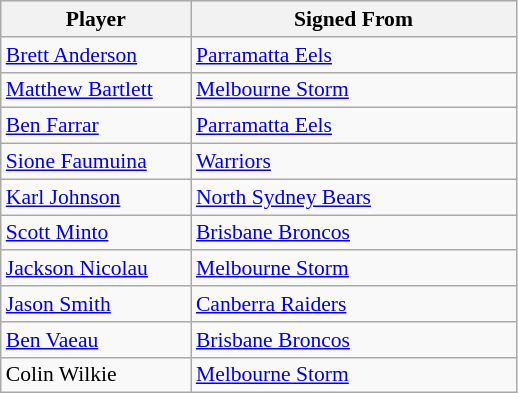<table class="wikitable" style="font-size:90%">
<tr style="background:#efefef;">
<th style="width:120px;">Player</th>
<th style="width:210px;">Signed From</th>
</tr>
<tr>
<td><a href='#'>Brett Anderson</a></td>
<td> <a href='#'>Parramatta Eels</a></td>
</tr>
<tr>
<td><a href='#'>Matthew Bartlett</a></td>
<td> <a href='#'>Melbourne Storm</a></td>
</tr>
<tr>
<td><a href='#'>Ben Farrar</a></td>
<td> <a href='#'>Parramatta Eels</a></td>
</tr>
<tr>
<td><a href='#'>Sione Faumuina</a></td>
<td> <a href='#'>Warriors</a></td>
</tr>
<tr>
<td><a href='#'>Karl Johnson</a></td>
<td> <a href='#'>North Sydney Bears</a></td>
</tr>
<tr>
<td><a href='#'>Scott Minto</a></td>
<td> <a href='#'>Brisbane Broncos</a></td>
</tr>
<tr>
<td><a href='#'>Jackson Nicolau</a></td>
<td> <a href='#'>Melbourne Storm</a></td>
</tr>
<tr>
<td><a href='#'>Jason Smith</a></td>
<td> <a href='#'>Canberra Raiders</a></td>
</tr>
<tr>
<td><a href='#'>Ben Vaeau</a></td>
<td> <a href='#'>Brisbane Broncos</a></td>
</tr>
<tr>
<td>Colin Wilkie</td>
<td> <a href='#'>Melbourne Storm</a></td>
</tr>
</table>
